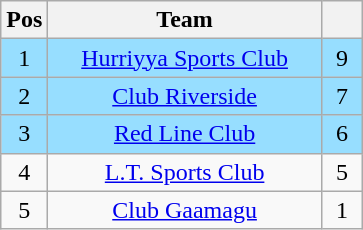<table class="wikitable" style="text-align: center;">
<tr>
<th width="20">Pos</th>
<th width="175">Team</th>
<th width="20"></th>
</tr>
<tr style="background:#97DEFF">
<td>1</td>
<td><a href='#'>Hurriyya Sports Club</a></td>
<td>9</td>
</tr>
<tr style="background:#97DEFF">
<td>2</td>
<td><a href='#'>Club Riverside</a></td>
<td>7</td>
</tr>
<tr style="background:#97DEFF">
<td>3</td>
<td><a href='#'>Red Line Club</a></td>
<td>6</td>
</tr>
<tr>
<td>4</td>
<td><a href='#'>L.T. Sports Club</a></td>
<td>5</td>
</tr>
<tr>
<td>5</td>
<td><a href='#'>Club Gaamagu</a></td>
<td>1</td>
</tr>
</table>
